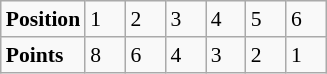<table class="wikitable" style="font-size: 90%;">
<tr>
<td><strong>Position</strong></td>
<td width=20>1</td>
<td width=20>2</td>
<td width=20>3</td>
<td width=20>4</td>
<td width=20>5</td>
<td width=20>6</td>
</tr>
<tr>
<td><strong>Points</strong></td>
<td>8</td>
<td>6</td>
<td>4</td>
<td>3</td>
<td>2</td>
<td>1</td>
</tr>
</table>
